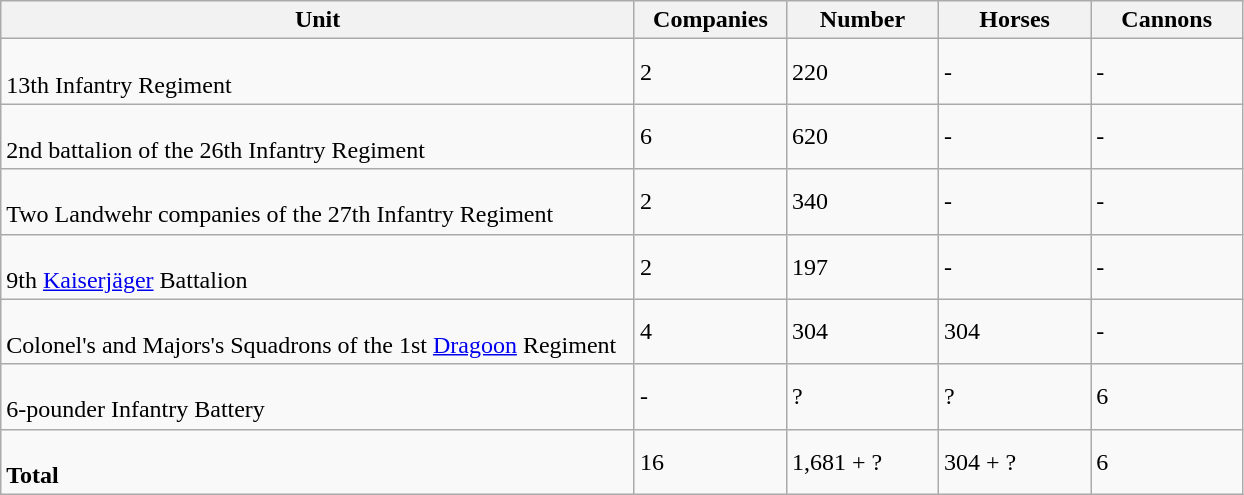<table class="wikitable">
<tr>
<th width=50%>Unit</th>
<th width=12%>Companies</th>
<th width=12%>Number</th>
<th width=12%>Horses</th>
<th width=12%>Cannons</th>
</tr>
<tr>
<td><br>13th Infantry Regiment</td>
<td>2</td>
<td>220</td>
<td>-</td>
<td>-</td>
</tr>
<tr>
<td><br>2nd battalion of the 26th Infantry Regiment</td>
<td>6</td>
<td>620</td>
<td>-</td>
<td>-</td>
</tr>
<tr>
<td><br>Two Landwehr companies of the 27th Infantry Regiment</td>
<td>2</td>
<td>340</td>
<td>-</td>
<td>-</td>
</tr>
<tr>
<td><br>9th <a href='#'>Kaiserjäger</a> Battalion</td>
<td>2</td>
<td>197</td>
<td>-</td>
<td>-</td>
</tr>
<tr>
<td><br>Colonel's and Majors's Squadrons of the 1st <a href='#'>Dragoon</a> Regiment</td>
<td>4</td>
<td>304</td>
<td>304</td>
<td>-</td>
</tr>
<tr>
<td><br>6-pounder Infantry Battery</td>
<td>-</td>
<td>?</td>
<td>?</td>
<td>6</td>
</tr>
<tr>
<td><br><strong>Total</strong></td>
<td>16</td>
<td>1,681 + ?</td>
<td>304 + ?</td>
<td>6</td>
</tr>
</table>
